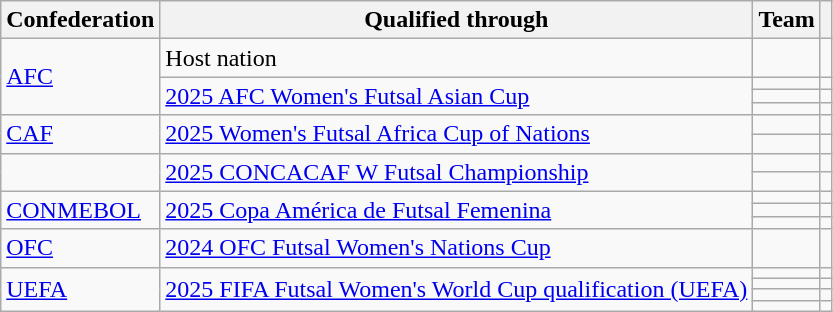<table class="wikitable sortable">
<tr>
<th>Confederation</th>
<th>Qualified through</th>
<th>Team</th>
<th></th>
</tr>
<tr>
<td rowspan=4><a href='#'>AFC </a><br></td>
<td>Host nation</td>
<td></td>
<td align="center"></td>
</tr>
<tr>
<td rowspan="3"><a href='#'>2025 AFC Women's Futsal Asian Cup</a></td>
<td></td>
<td align="center"></td>
</tr>
<tr>
<td></td>
<td align="center"></td>
</tr>
<tr>
<td></td>
<td align="center"></td>
</tr>
<tr>
<td rowspan="2"><a href='#'>CAF </a><br></td>
<td rowspan="2"><a href='#'>2025 Women's Futsal Africa Cup of Nations</a></td>
<td></td>
<td align="center"></td>
</tr>
<tr>
<td></td>
<td align="center"></td>
</tr>
<tr>
<td rowspan="2"><br></td>
<td rowspan="2"><a href='#'>2025 CONCACAF W Futsal Championship</a></td>
<td></td>
<td align="center"></td>
</tr>
<tr>
<td></td>
<td align="center"></td>
</tr>
<tr>
<td rowspan="3"><a href='#'>CONMEBOL </a><br></td>
<td rowspan="3"><a href='#'>2025 Copa América de Futsal Femenina</a></td>
<td></td>
<td align="center"></td>
</tr>
<tr>
<td></td>
<td align="center"></td>
</tr>
<tr>
<td></td>
<td align="center"></td>
</tr>
<tr>
<td><a href='#'>OFC </a><br></td>
<td><a href='#'>2024 OFC Futsal Women's Nations Cup</a></td>
<td></td>
<td align="center"></td>
</tr>
<tr>
<td rowspan="4"><a href='#'>UEFA </a><br></td>
<td rowspan="4"><a href='#'>2025 FIFA Futsal Women's World Cup qualification (UEFA)</a></td>
<td></td>
<td align="center"></td>
</tr>
<tr>
<td></td>
<td align="center"></td>
</tr>
<tr>
<td></td>
<td align="center"></td>
</tr>
<tr>
<td></td>
<td align="center"></td>
</tr>
</table>
